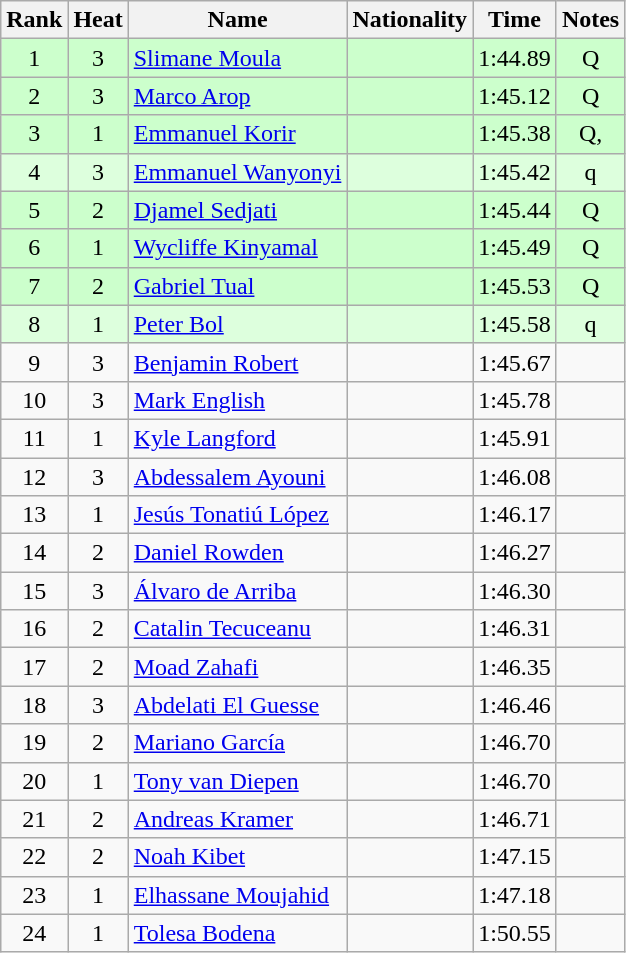<table class="wikitable sortable" style="text-align:center">
<tr>
<th>Rank</th>
<th>Heat</th>
<th>Name</th>
<th>Nationality</th>
<th>Time</th>
<th>Notes</th>
</tr>
<tr bgcolor=ccffcc>
<td>1</td>
<td>3</td>
<td align=left><a href='#'>Slimane Moula</a></td>
<td align=left></td>
<td>1:44.89</td>
<td>Q</td>
</tr>
<tr bgcolor=ccffcc>
<td>2</td>
<td>3</td>
<td align=left><a href='#'>Marco Arop</a></td>
<td align=left></td>
<td>1:45.12</td>
<td>Q</td>
</tr>
<tr bgcolor=ccffcc>
<td>3</td>
<td>1</td>
<td align=left><a href='#'>Emmanuel Korir</a></td>
<td align=left></td>
<td>1:45.38</td>
<td>Q, </td>
</tr>
<tr bgcolor=ddffdd>
<td>4</td>
<td>3</td>
<td align=left><a href='#'>Emmanuel Wanyonyi</a></td>
<td align=left></td>
<td>1:45.42</td>
<td>q</td>
</tr>
<tr bgcolor=ccffcc>
<td>5</td>
<td>2</td>
<td align=left><a href='#'>Djamel Sedjati</a></td>
<td align=left></td>
<td>1:45.44</td>
<td>Q</td>
</tr>
<tr bgcolor=ccffcc>
<td>6</td>
<td>1</td>
<td align=left><a href='#'>Wycliffe Kinyamal</a></td>
<td align=left></td>
<td>1:45.49</td>
<td>Q</td>
</tr>
<tr bgcolor=ccffcc>
<td>7</td>
<td>2</td>
<td align=left><a href='#'>Gabriel Tual</a></td>
<td align=left></td>
<td>1:45.53</td>
<td>Q</td>
</tr>
<tr bgcolor=ddffdd>
<td>8</td>
<td>1</td>
<td align=left><a href='#'>Peter Bol</a></td>
<td align=left></td>
<td>1:45.58</td>
<td>q</td>
</tr>
<tr>
<td>9</td>
<td>3</td>
<td align=left><a href='#'>Benjamin Robert</a></td>
<td align=left></td>
<td>1:45.67</td>
<td></td>
</tr>
<tr>
<td>10</td>
<td>3</td>
<td align=left><a href='#'>Mark English</a></td>
<td align=left></td>
<td>1:45.78</td>
<td></td>
</tr>
<tr>
<td>11</td>
<td>1</td>
<td align=left><a href='#'>Kyle Langford</a></td>
<td align=left></td>
<td>1:45.91</td>
<td></td>
</tr>
<tr>
<td>12</td>
<td>3</td>
<td align=left><a href='#'>Abdessalem Ayouni</a></td>
<td align=left></td>
<td>1:46.08</td>
<td></td>
</tr>
<tr>
<td>13</td>
<td>1</td>
<td align=left><a href='#'>Jesús Tonatiú López</a></td>
<td align=left></td>
<td>1:46.17</td>
<td></td>
</tr>
<tr>
<td>14</td>
<td>2</td>
<td align=left><a href='#'>Daniel Rowden</a></td>
<td align=left></td>
<td>1:46.27</td>
<td></td>
</tr>
<tr>
<td>15</td>
<td>3</td>
<td align=left><a href='#'>Álvaro de Arriba</a></td>
<td align=left></td>
<td>1:46.30</td>
<td></td>
</tr>
<tr>
<td>16</td>
<td>2</td>
<td align=left><a href='#'>Catalin Tecuceanu</a></td>
<td align=left></td>
<td>1:46.31</td>
<td></td>
</tr>
<tr>
<td>17</td>
<td>2</td>
<td align=left><a href='#'>Moad Zahafi</a></td>
<td align=left></td>
<td>1:46.35</td>
<td></td>
</tr>
<tr>
<td>18</td>
<td>3</td>
<td align=left><a href='#'>Abdelati El Guesse</a></td>
<td align=left></td>
<td>1:46.46</td>
<td></td>
</tr>
<tr>
<td>19</td>
<td>2</td>
<td align=left><a href='#'>Mariano García</a></td>
<td align=left></td>
<td>1:46.70</td>
<td></td>
</tr>
<tr>
<td>20</td>
<td>1</td>
<td align=left><a href='#'>Tony van Diepen</a></td>
<td align=left></td>
<td>1:46.70</td>
<td></td>
</tr>
<tr>
<td>21</td>
<td>2</td>
<td align=left><a href='#'>Andreas Kramer</a></td>
<td align=left></td>
<td>1:46.71</td>
<td></td>
</tr>
<tr>
<td>22</td>
<td>2</td>
<td align=left><a href='#'>Noah Kibet</a></td>
<td align=left></td>
<td>1:47.15</td>
<td></td>
</tr>
<tr>
<td>23</td>
<td>1</td>
<td align=left><a href='#'>Elhassane Moujahid</a></td>
<td align=left></td>
<td>1:47.18</td>
<td></td>
</tr>
<tr>
<td>24</td>
<td>1</td>
<td align=left><a href='#'>Tolesa Bodena</a></td>
<td align=left></td>
<td>1:50.55</td>
<td></td>
</tr>
</table>
